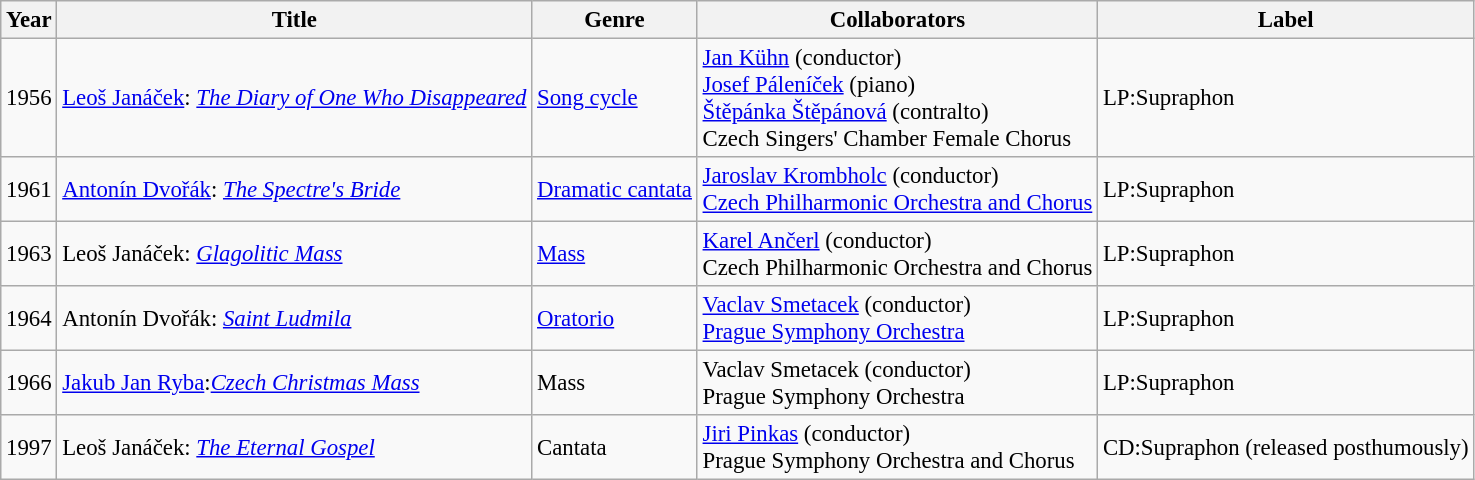<table class="wikitable" style="font-size:95%;">
<tr>
<th>Year</th>
<th>Title</th>
<th>Genre</th>
<th>Collaborators</th>
<th>Label</th>
</tr>
<tr>
<td>1956</td>
<td><a href='#'>Leoš Janáček</a>: <em><a href='#'>The Diary of One Who Disappeared</a></em></td>
<td><a href='#'>Song cycle</a></td>
<td><a href='#'>Jan Kühn</a> (conductor)<br><a href='#'>Josef Páleníček</a> (piano)<br><a href='#'>Štěpánka Štěpánová</a> (contralto)<br>Czech Singers' Chamber Female Chorus</td>
<td>LP:Supraphon</td>
</tr>
<tr>
<td>1961</td>
<td><a href='#'>Antonín Dvořák</a>: <em><a href='#'>The Spectre's Bride</a></em></td>
<td><a href='#'>Dramatic cantata</a></td>
<td><a href='#'>Jaroslav Krombholc</a> (conductor)<br><a href='#'>Czech Philharmonic Orchestra and Chorus</a></td>
<td>LP:Supraphon</td>
</tr>
<tr>
<td>1963</td>
<td>Leoš Janáček: <em><a href='#'>Glagolitic Mass</a></em></td>
<td><a href='#'>Mass</a></td>
<td><a href='#'>Karel Ančerl</a> (conductor)<br>Czech Philharmonic Orchestra and Chorus</td>
<td>LP:Supraphon</td>
</tr>
<tr>
<td>1964</td>
<td>Antonín Dvořák: <em><a href='#'>Saint Ludmila</a></em></td>
<td><a href='#'>Oratorio</a></td>
<td><a href='#'>Vaclav Smetacek</a> (conductor)<br><a href='#'>Prague Symphony Orchestra</a></td>
<td>LP:Supraphon</td>
</tr>
<tr>
<td>1966</td>
<td><a href='#'>Jakub Jan Ryba</a>:<em><a href='#'>Czech Christmas Mass</a></em></td>
<td>Mass</td>
<td>Vaclav Smetacek (conductor)<br>Prague Symphony Orchestra</td>
<td>LP:Supraphon</td>
</tr>
<tr>
<td>1997</td>
<td>Leoš Janáček: <em><a href='#'>The Eternal Gospel</a></em></td>
<td>Cantata</td>
<td><a href='#'>Jiri Pinkas</a> (conductor)<br>Prague Symphony Orchestra and Chorus</td>
<td>CD:Supraphon (released posthumously)</td>
</tr>
</table>
